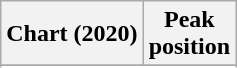<table class="wikitable sortable plainrowheaders" style="text-align:center">
<tr>
<th scope="col">Chart (2020)</th>
<th scope="col">Peak<br>position</th>
</tr>
<tr>
</tr>
<tr>
</tr>
<tr>
</tr>
<tr>
</tr>
<tr>
</tr>
<tr>
</tr>
<tr>
</tr>
<tr>
</tr>
<tr>
</tr>
<tr>
</tr>
<tr>
</tr>
<tr>
</tr>
<tr>
</tr>
<tr>
</tr>
<tr>
</tr>
<tr>
</tr>
<tr>
</tr>
<tr>
</tr>
<tr>
</tr>
<tr>
</tr>
<tr>
</tr>
<tr>
</tr>
</table>
